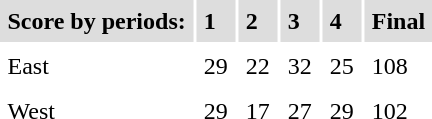<table cellpadding=5>
<tr bgcolor="#dddddd">
<td><strong>Score by periods:</strong></td>
<td><strong>1</strong></td>
<td><strong>2</strong></td>
<td><strong>3</strong></td>
<td><strong>4</strong></td>
<td><strong>Final</strong></td>
</tr>
<tr>
<td>East</td>
<td>29</td>
<td>22</td>
<td>32</td>
<td>25</td>
<td>108</td>
</tr>
<tr>
<td>West</td>
<td>29</td>
<td>17</td>
<td>27</td>
<td>29</td>
<td>102</td>
</tr>
<tr>
</tr>
</table>
